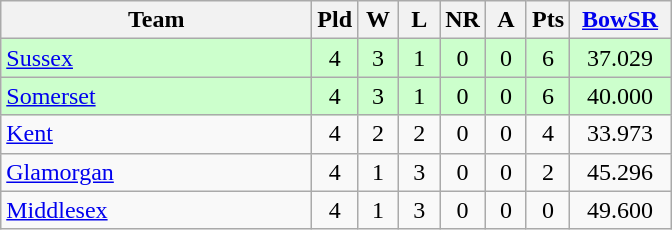<table class="wikitable" style="text-align: center;">
<tr>
<th width=200>Team</th>
<th width=20>Pld</th>
<th width=20>W</th>
<th width=20>L</th>
<th width=20>NR</th>
<th width=20>A</th>
<th width=20>Pts</th>
<th width=60><a href='#'>BowSR</a></th>
</tr>
<tr bgcolor="#ccffcc">
<td align=left><a href='#'>Sussex</a></td>
<td>4</td>
<td>3</td>
<td>1</td>
<td>0</td>
<td>0</td>
<td>6</td>
<td>37.029</td>
</tr>
<tr bgcolor="#ccffcc">
<td align=left><a href='#'>Somerset</a></td>
<td>4</td>
<td>3</td>
<td>1</td>
<td>0</td>
<td>0</td>
<td>6</td>
<td>40.000</td>
</tr>
<tr>
<td align=left><a href='#'>Kent</a></td>
<td>4</td>
<td>2</td>
<td>2</td>
<td>0</td>
<td>0</td>
<td>4</td>
<td>33.973</td>
</tr>
<tr>
<td align=left><a href='#'>Glamorgan</a></td>
<td>4</td>
<td>1</td>
<td>3</td>
<td>0</td>
<td>0</td>
<td>2</td>
<td>45.296</td>
</tr>
<tr>
<td align=left><a href='#'>Middlesex</a></td>
<td>4</td>
<td>1</td>
<td>3</td>
<td>0</td>
<td>0</td>
<td>0</td>
<td>49.600</td>
</tr>
</table>
